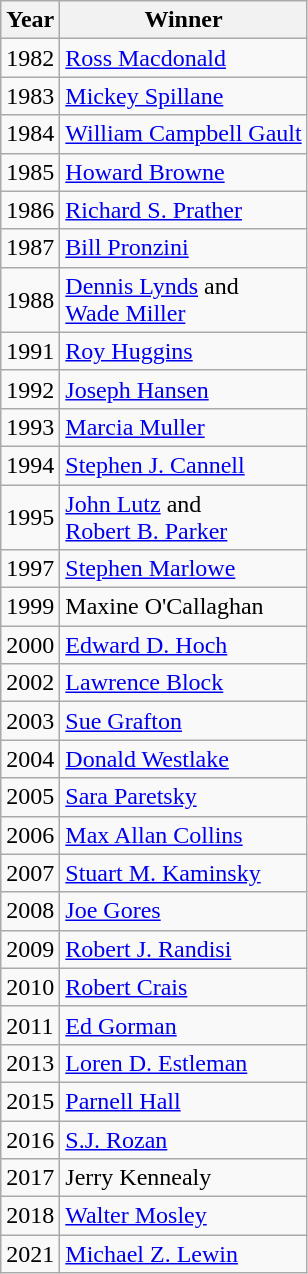<table class="wikitable sortable">
<tr>
<th>Year</th>
<th>Winner</th>
</tr>
<tr>
<td>1982</td>
<td><a href='#'>Ross Macdonald</a></td>
</tr>
<tr>
<td>1983</td>
<td><a href='#'>Mickey Spillane</a></td>
</tr>
<tr>
<td>1984</td>
<td><a href='#'>William Campbell Gault</a></td>
</tr>
<tr>
<td>1985</td>
<td><a href='#'>Howard Browne</a></td>
</tr>
<tr>
<td>1986</td>
<td><a href='#'>Richard S. Prather</a></td>
</tr>
<tr>
<td>1987</td>
<td><a href='#'>Bill Pronzini</a></td>
</tr>
<tr>
<td>1988</td>
<td><a href='#'>Dennis Lynds</a> and<br><a href='#'>Wade Miller</a></td>
</tr>
<tr>
<td>1991</td>
<td><a href='#'>Roy Huggins</a></td>
</tr>
<tr>
<td>1992</td>
<td><a href='#'>Joseph Hansen</a></td>
</tr>
<tr>
<td>1993</td>
<td><a href='#'>Marcia Muller</a></td>
</tr>
<tr>
<td>1994</td>
<td><a href='#'>Stephen J. Cannell</a></td>
</tr>
<tr>
<td>1995</td>
<td><a href='#'>John Lutz</a> and<br><a href='#'>Robert B. Parker</a></td>
</tr>
<tr>
<td>1997</td>
<td><a href='#'>Stephen Marlowe</a></td>
</tr>
<tr>
<td>1999</td>
<td>Maxine O'Callaghan</td>
</tr>
<tr>
<td>2000</td>
<td><a href='#'>Edward D. Hoch</a></td>
</tr>
<tr>
<td>2002</td>
<td><a href='#'>Lawrence Block</a></td>
</tr>
<tr>
<td>2003</td>
<td><a href='#'>Sue Grafton</a></td>
</tr>
<tr>
<td>2004</td>
<td><a href='#'>Donald Westlake</a></td>
</tr>
<tr>
<td>2005</td>
<td><a href='#'>Sara Paretsky</a></td>
</tr>
<tr>
<td>2006</td>
<td><a href='#'>Max Allan Collins</a></td>
</tr>
<tr>
<td>2007</td>
<td><a href='#'>Stuart M. Kaminsky</a></td>
</tr>
<tr>
<td>2008</td>
<td><a href='#'>Joe Gores</a></td>
</tr>
<tr>
<td>2009</td>
<td><a href='#'>Robert J. Randisi</a></td>
</tr>
<tr>
<td>2010</td>
<td><a href='#'>Robert Crais</a></td>
</tr>
<tr>
<td>2011</td>
<td><a href='#'>Ed Gorman</a></td>
</tr>
<tr>
<td>2013</td>
<td><a href='#'>Loren D. Estleman</a></td>
</tr>
<tr>
<td>2015</td>
<td><a href='#'>Parnell Hall</a></td>
</tr>
<tr>
<td>2016</td>
<td><a href='#'>S.J. Rozan</a></td>
</tr>
<tr>
<td>2017</td>
<td>Jerry Kennealy</td>
</tr>
<tr>
<td>2018</td>
<td><a href='#'>Walter Mosley</a></td>
</tr>
<tr>
<td>2021</td>
<td><a href='#'>Michael Z. Lewin</a></td>
</tr>
</table>
